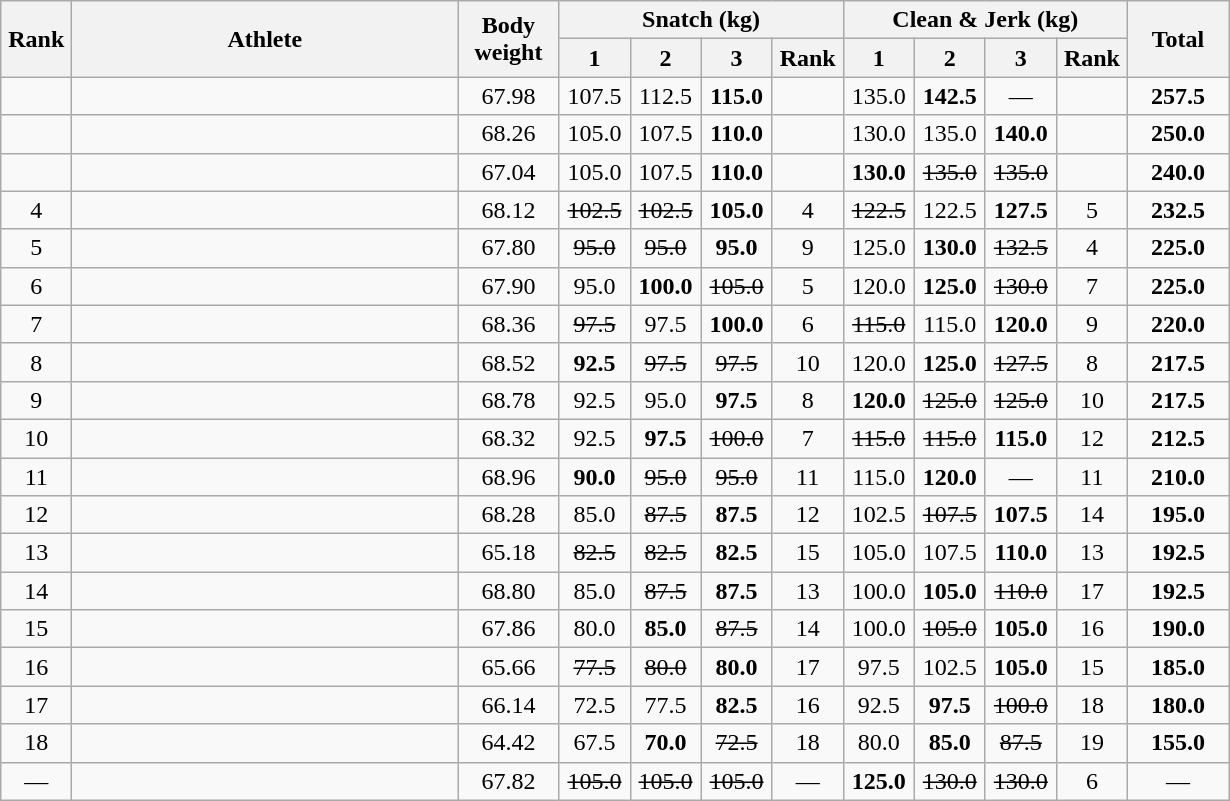<table class = "wikitable" style="text-align:center;">
<tr>
<th rowspan=2 width=40>Rank</th>
<th rowspan=2 width=250>Athlete</th>
<th rowspan=2 width=60>Body weight</th>
<th colspan=4>Snatch (kg)</th>
<th colspan=4>Clean & Jerk (kg)</th>
<th rowspan=2 width=60>Total</th>
</tr>
<tr>
<th width=40>1</th>
<th width=40>2</th>
<th width=40>3</th>
<th width=40>Rank</th>
<th width=40>1</th>
<th width=40>2</th>
<th width=40>3</th>
<th width=40>Rank</th>
</tr>
<tr>
<td></td>
<td align=left></td>
<td>67.98</td>
<td>107.5</td>
<td>112.5</td>
<td><strong>115.0</strong></td>
<td></td>
<td>135.0</td>
<td><strong>142.5</strong></td>
<td>—</td>
<td></td>
<td><strong>257.5</strong></td>
</tr>
<tr>
<td></td>
<td align=left></td>
<td>68.26</td>
<td>105.0</td>
<td>107.5</td>
<td><strong>110.0</strong></td>
<td></td>
<td>130.0</td>
<td>135.0</td>
<td><strong>140.0</strong></td>
<td></td>
<td><strong>250.0</strong></td>
</tr>
<tr>
<td></td>
<td align=left></td>
<td>67.04</td>
<td>105.0</td>
<td>107.5</td>
<td><strong>110.0</strong></td>
<td></td>
<td><strong>130.0</strong></td>
<td><s>135.0 </s></td>
<td><s>135.0 </s></td>
<td></td>
<td><strong>240.0</strong></td>
</tr>
<tr>
<td>4</td>
<td align=left></td>
<td>68.12</td>
<td><s>102.5 </s></td>
<td><s>102.5 </s></td>
<td><strong>105.0</strong></td>
<td>4</td>
<td><s>122.5 </s></td>
<td>122.5</td>
<td><strong>127.5</strong></td>
<td>5</td>
<td><strong>232.5</strong></td>
</tr>
<tr>
<td>5</td>
<td align=left></td>
<td>67.80</td>
<td><s>95.0 </s></td>
<td><s>95.0 </s></td>
<td><strong>95.0</strong></td>
<td>9</td>
<td>125.0</td>
<td><strong>130.0</strong></td>
<td><s>132.5 </s></td>
<td>4</td>
<td><strong>225.0</strong></td>
</tr>
<tr>
<td>6</td>
<td align=left></td>
<td>67.90</td>
<td>95.0</td>
<td><strong>100.0</strong></td>
<td><s>105.0 </s></td>
<td>5</td>
<td>120.0</td>
<td><strong>125.0</strong></td>
<td><s>130.0 </s></td>
<td>7</td>
<td><strong>225.0</strong></td>
</tr>
<tr>
<td>7</td>
<td align=left></td>
<td>68.36</td>
<td><s>97.5 </s></td>
<td>97.5</td>
<td><strong>100.0</strong></td>
<td>6</td>
<td><s>115.0 </s></td>
<td>115.0</td>
<td><strong>120.0</strong></td>
<td>9</td>
<td><strong>220.0</strong></td>
</tr>
<tr>
<td>8</td>
<td align=left></td>
<td>68.52</td>
<td><strong>92.5</strong></td>
<td><s>97.5 </s></td>
<td><s>97.5 </s></td>
<td>10</td>
<td>120.0</td>
<td><strong>125.0</strong></td>
<td><s>127.5 </s></td>
<td>8</td>
<td><strong>217.5</strong></td>
</tr>
<tr>
<td>9</td>
<td align=left></td>
<td>68.78</td>
<td>92.5</td>
<td>95.0</td>
<td><strong>97.5</strong></td>
<td>8</td>
<td><strong>120.0</strong></td>
<td><s>125.0 </s></td>
<td><s>125.0 </s></td>
<td>10</td>
<td><strong>217.5</strong></td>
</tr>
<tr>
<td>10</td>
<td align=left></td>
<td>68.32</td>
<td>92.5</td>
<td><strong>97.5</strong></td>
<td><s>100.0 </s></td>
<td>7</td>
<td><s>115.0 </s></td>
<td><s>115.0 </s></td>
<td><strong>115.0</strong></td>
<td>12</td>
<td><strong>212.5</strong></td>
</tr>
<tr>
<td>11</td>
<td align=left></td>
<td>68.96</td>
<td><strong>90.0</strong></td>
<td><s>95.0 </s></td>
<td><s>95.0 </s></td>
<td>11</td>
<td>115.0</td>
<td><strong>120.0</strong></td>
<td>—</td>
<td>11</td>
<td><strong>210.0</strong></td>
</tr>
<tr>
<td>12</td>
<td align=left></td>
<td>68.28</td>
<td>85.0</td>
<td><s>87.5 </s></td>
<td><strong>87.5</strong></td>
<td>12</td>
<td>102.5</td>
<td><s>107.5 </s></td>
<td><strong>107.5</strong></td>
<td>14</td>
<td><strong>195.0</strong></td>
</tr>
<tr>
<td>13</td>
<td align=left></td>
<td>65.18</td>
<td><s>82.5 </s></td>
<td><s>82.5 </s></td>
<td><strong>82.5</strong></td>
<td>15</td>
<td>105.0</td>
<td>107.5</td>
<td><strong>110.0</strong></td>
<td>13</td>
<td><strong>192.5</strong></td>
</tr>
<tr>
<td>14</td>
<td align=left></td>
<td>68.80</td>
<td>85.0</td>
<td><s>87.5 </s></td>
<td><strong>87.5</strong></td>
<td>13</td>
<td>100.0</td>
<td><strong>105.0</strong></td>
<td><s>110.0 </s></td>
<td>17</td>
<td><strong>192.5</strong></td>
</tr>
<tr>
<td>15</td>
<td align=left></td>
<td>67.86</td>
<td>80.0</td>
<td><strong>85.0</strong></td>
<td><s>87.5 </s></td>
<td>14</td>
<td>100.0</td>
<td><s>105.0 </s></td>
<td><strong>105.0</strong></td>
<td>16</td>
<td><strong>190.0</strong></td>
</tr>
<tr>
<td>16</td>
<td align=left></td>
<td>65.66</td>
<td><s>77.5 </s></td>
<td><s>80.0 </s></td>
<td><strong>80.0</strong></td>
<td>17</td>
<td>97.5</td>
<td>102.5</td>
<td><strong>105.0</strong></td>
<td>15</td>
<td><strong>185.0</strong></td>
</tr>
<tr>
<td>17</td>
<td align=left></td>
<td>66.14</td>
<td>72.5</td>
<td>77.5</td>
<td><strong>82.5</strong></td>
<td>16</td>
<td>92.5</td>
<td><strong>97.5</strong></td>
<td><s>100.0 </s></td>
<td>18</td>
<td><strong>180.0</strong></td>
</tr>
<tr>
<td>18</td>
<td align=left></td>
<td>64.42</td>
<td>67.5</td>
<td><strong>70.0</strong></td>
<td><s>72.5 </s></td>
<td>18</td>
<td>80.0</td>
<td><strong>85.0</strong></td>
<td><s>87.5 </s></td>
<td>19</td>
<td><strong>155.0</strong></td>
</tr>
<tr>
<td>—</td>
<td align=left></td>
<td>67.82</td>
<td><s>105.0 </s></td>
<td><s>105.0 </s></td>
<td><s>105.0 </s></td>
<td>—</td>
<td><strong>125.0</strong></td>
<td><s>130.0 </s></td>
<td><s>130.0 </s></td>
<td>6</td>
<td>—</td>
</tr>
</table>
